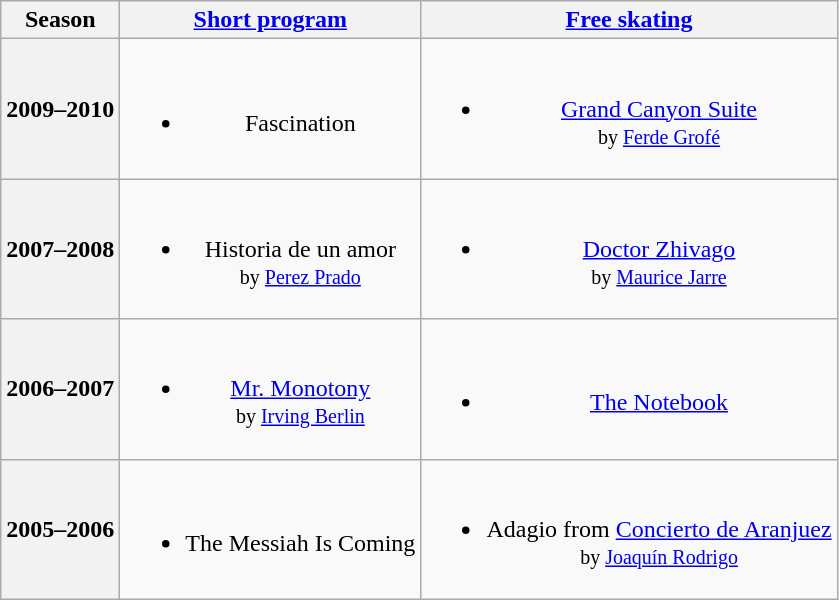<table class=wikitable style=text-align:center>
<tr>
<th>Season</th>
<th><a href='#'>Short program</a></th>
<th><a href='#'>Free skating</a></th>
</tr>
<tr>
<th>2009–2010 <br> </th>
<td><br><ul><li>Fascination</li></ul></td>
<td><br><ul><li><a href='#'>Grand Canyon Suite</a> <br><small> by <a href='#'>Ferde Grofé</a> </small></li></ul></td>
</tr>
<tr>
<th>2007–2008 <br> </th>
<td><br><ul><li>Historia de un amor <br><small> by <a href='#'>Perez Prado</a> </small></li></ul></td>
<td><br><ul><li><a href='#'>Doctor Zhivago</a> <br><small> by <a href='#'>Maurice Jarre</a> </small></li></ul></td>
</tr>
<tr>
<th>2006–2007 <br> </th>
<td><br><ul><li><a href='#'>Mr. Monotony</a> <br><small> by <a href='#'>Irving Berlin</a> </small></li></ul></td>
<td><br><ul><li><a href='#'>The Notebook</a></li></ul></td>
</tr>
<tr>
<th>2005–2006 <br> </th>
<td><br><ul><li>The Messiah Is Coming</li></ul></td>
<td><br><ul><li>Adagio from <a href='#'>Concierto de Aranjuez</a> <br><small> by <a href='#'>Joaquín Rodrigo</a> </small></li></ul></td>
</tr>
</table>
